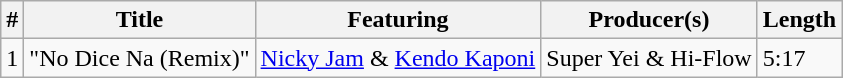<table class="wikitable">
<tr>
<th align="center">#</th>
<th align="center">Title</th>
<th align="center">Featuring</th>
<th align="center">Producer(s)</th>
<th align="center">Length</th>
</tr>
<tr>
<td>1</td>
<td>"No Dice Na (Remix)"</td>
<td><a href='#'>Nicky Jam</a> & <a href='#'>Kendo Kaponi</a></td>
<td>Super Yei & Hi-Flow</td>
<td>5:17</td>
</tr>
</table>
